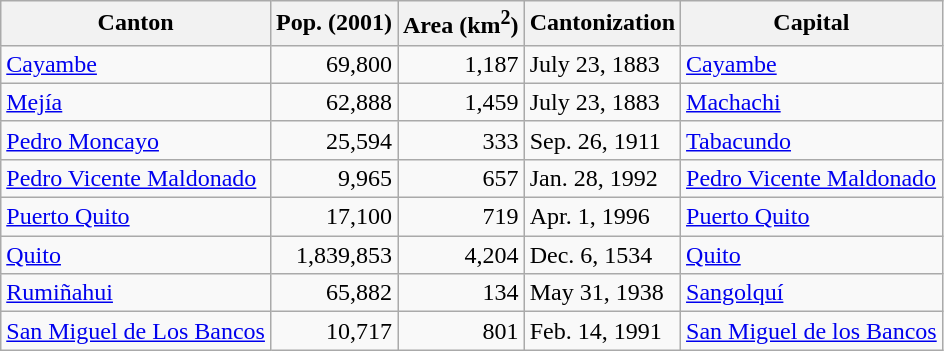<table class="wikitable sortable">
<tr>
<th>Canton</th>
<th>Pop. (2001)</th>
<th>Area (km<sup>2</sup>)</th>
<th>Cantonization</th>
<th>Capital</th>
</tr>
<tr>
<td><a href='#'>Cayambe</a></td>
<td align=right>69,800</td>
<td align=right>1,187</td>
<td>July 23, 1883</td>
<td><a href='#'>Cayambe</a></td>
</tr>
<tr>
<td><a href='#'>Mejía</a></td>
<td align=right>62,888</td>
<td align=right>1,459</td>
<td>July 23, 1883</td>
<td><a href='#'>Machachi</a></td>
</tr>
<tr>
<td><a href='#'>Pedro Moncayo</a></td>
<td align=right>25,594</td>
<td align=right>333</td>
<td>Sep. 26, 1911</td>
<td><a href='#'>Tabacundo</a></td>
</tr>
<tr>
<td><a href='#'>Pedro Vicente Maldonado</a></td>
<td align=right>9,965</td>
<td align=right>657</td>
<td>Jan. 28, 1992</td>
<td><a href='#'>Pedro Vicente Maldonado</a></td>
</tr>
<tr>
<td><a href='#'>Puerto Quito</a></td>
<td align=right>17,100</td>
<td align=right>719</td>
<td>Apr. 1, 1996</td>
<td><a href='#'>Puerto Quito</a></td>
</tr>
<tr>
<td><a href='#'>Quito</a></td>
<td align=right>1,839,853</td>
<td align=right>4,204</td>
<td>Dec. 6, 1534</td>
<td><a href='#'>Quito</a></td>
</tr>
<tr>
<td><a href='#'>Rumiñahui</a></td>
<td align=right>65,882</td>
<td align=right>134</td>
<td>May 31, 1938</td>
<td><a href='#'>Sangolquí</a></td>
</tr>
<tr>
<td><a href='#'>San Miguel de Los Bancos</a></td>
<td align=right>10,717</td>
<td align=right>801</td>
<td>Feb. 14, 1991</td>
<td><a href='#'>San Miguel de los Bancos</a></td>
</tr>
</table>
